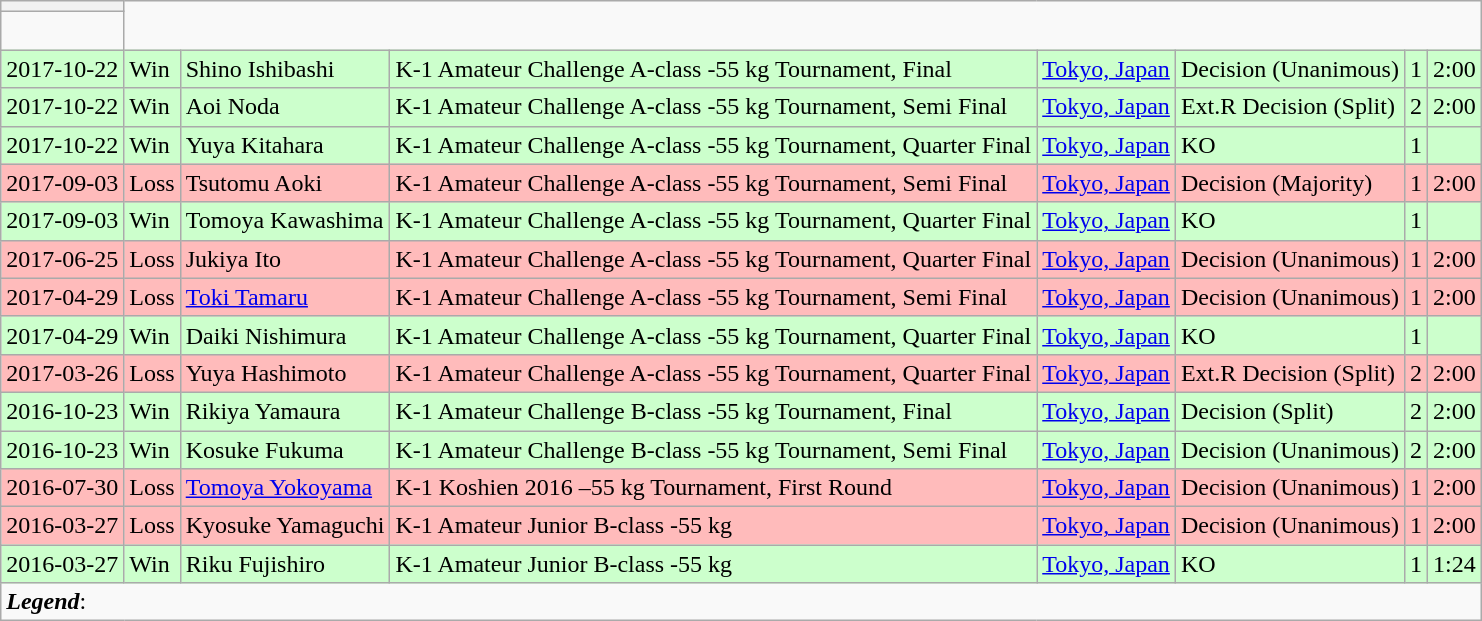<table class="wikitable mw-collapsible mw-collapsed">
<tr>
<th></th>
</tr>
<tr>
<td><br></td>
</tr>
<tr style="background:#cfc;">
<td>2017-10-22</td>
<td>Win</td>
<td align=left> Shino Ishibashi</td>
<td>K-1 Amateur Challenge A-class -55 kg Tournament, Final</td>
<td><a href='#'>Tokyo, Japan</a></td>
<td>Decision (Unanimous)</td>
<td>1</td>
<td>2:00</td>
</tr>
<tr style="background:#cfc;">
<td>2017-10-22</td>
<td>Win</td>
<td align=left> Aoi Noda</td>
<td>K-1 Amateur Challenge A-class -55 kg Tournament, Semi Final</td>
<td><a href='#'>Tokyo, Japan</a></td>
<td>Ext.R Decision (Split)</td>
<td>2</td>
<td>2:00</td>
</tr>
<tr style="background:#cfc;">
<td>2017-10-22</td>
<td>Win</td>
<td align=left> Yuya Kitahara</td>
<td>K-1 Amateur Challenge A-class -55 kg Tournament, Quarter Final</td>
<td><a href='#'>Tokyo, Japan</a></td>
<td>KO</td>
<td>1</td>
<td></td>
</tr>
<tr style="background:#fbb;">
<td>2017-09-03</td>
<td>Loss</td>
<td align=left> Tsutomu Aoki</td>
<td>K-1 Amateur Challenge A-class -55 kg Tournament, Semi Final</td>
<td><a href='#'>Tokyo, Japan</a></td>
<td>Decision (Majority)</td>
<td>1</td>
<td>2:00</td>
</tr>
<tr style="background:#cfc;">
<td>2017-09-03</td>
<td>Win</td>
<td align=left> Tomoya Kawashima</td>
<td>K-1 Amateur Challenge A-class -55 kg Tournament, Quarter Final</td>
<td><a href='#'>Tokyo, Japan</a></td>
<td>KO</td>
<td>1</td>
<td></td>
</tr>
<tr style="background:#fbb;">
<td>2017-06-25</td>
<td>Loss</td>
<td align=left> Jukiya Ito</td>
<td>K-1 Amateur Challenge A-class -55 kg Tournament, Quarter Final</td>
<td><a href='#'>Tokyo, Japan</a></td>
<td>Decision (Unanimous)</td>
<td>1</td>
<td>2:00</td>
</tr>
<tr style="background:#fbb;">
<td>2017-04-29</td>
<td>Loss</td>
<td align=left> <a href='#'>Toki Tamaru</a></td>
<td>K-1 Amateur Challenge A-class -55 kg Tournament, Semi Final</td>
<td><a href='#'>Tokyo, Japan</a></td>
<td>Decision (Unanimous)</td>
<td>1</td>
<td>2:00</td>
</tr>
<tr style="background:#cfc;">
<td>2017-04-29</td>
<td>Win</td>
<td align=left> Daiki Nishimura</td>
<td>K-1 Amateur Challenge A-class -55 kg Tournament, Quarter Final</td>
<td><a href='#'>Tokyo, Japan</a></td>
<td>KO</td>
<td>1</td>
<td></td>
</tr>
<tr style="background:#fbb;">
<td>2017-03-26</td>
<td>Loss</td>
<td align=left> Yuya Hashimoto</td>
<td>K-1 Amateur Challenge A-class -55 kg Tournament, Quarter Final</td>
<td><a href='#'>Tokyo, Japan</a></td>
<td>Ext.R Decision (Split)</td>
<td>2</td>
<td>2:00</td>
</tr>
<tr style="background:#cfc;">
<td>2016-10-23</td>
<td>Win</td>
<td align=left> Rikiya Yamaura</td>
<td>K-1 Amateur Challenge B-class -55 kg Tournament, Final</td>
<td><a href='#'>Tokyo, Japan</a></td>
<td>Decision (Split)</td>
<td>2</td>
<td>2:00</td>
</tr>
<tr style="background:#cfc;">
<td>2016-10-23</td>
<td>Win</td>
<td align=left> Kosuke Fukuma</td>
<td>K-1 Amateur Challenge B-class -55 kg Tournament, Semi Final</td>
<td><a href='#'>Tokyo, Japan</a></td>
<td>Decision (Unanimous)</td>
<td>2</td>
<td>2:00</td>
</tr>
<tr style="background:#fbb;">
<td>2016-07-30</td>
<td>Loss</td>
<td align=left> <a href='#'>Tomoya Yokoyama</a></td>
<td>K-1 Koshien 2016 –55 kg Tournament, First Round</td>
<td><a href='#'>Tokyo, Japan</a></td>
<td>Decision (Unanimous)</td>
<td>1</td>
<td>2:00</td>
</tr>
<tr style="background:#fbb;">
<td>2016-03-27</td>
<td>Loss</td>
<td align=left> Kyosuke Yamaguchi</td>
<td>K-1 Amateur Junior B-class -55 kg</td>
<td><a href='#'>Tokyo, Japan</a></td>
<td>Decision (Unanimous)</td>
<td>1</td>
<td>2:00</td>
</tr>
<tr style="background:#cfc;">
<td>2016-03-27</td>
<td>Win</td>
<td align=left> Riku Fujishiro</td>
<td>K-1 Amateur Junior B-class -55 kg</td>
<td><a href='#'>Tokyo, Japan</a></td>
<td>KO</td>
<td>1</td>
<td>1:24</td>
</tr>
<tr>
<td colspan=9><strong><em>Legend</em></strong>:    <br></td>
</tr>
</table>
